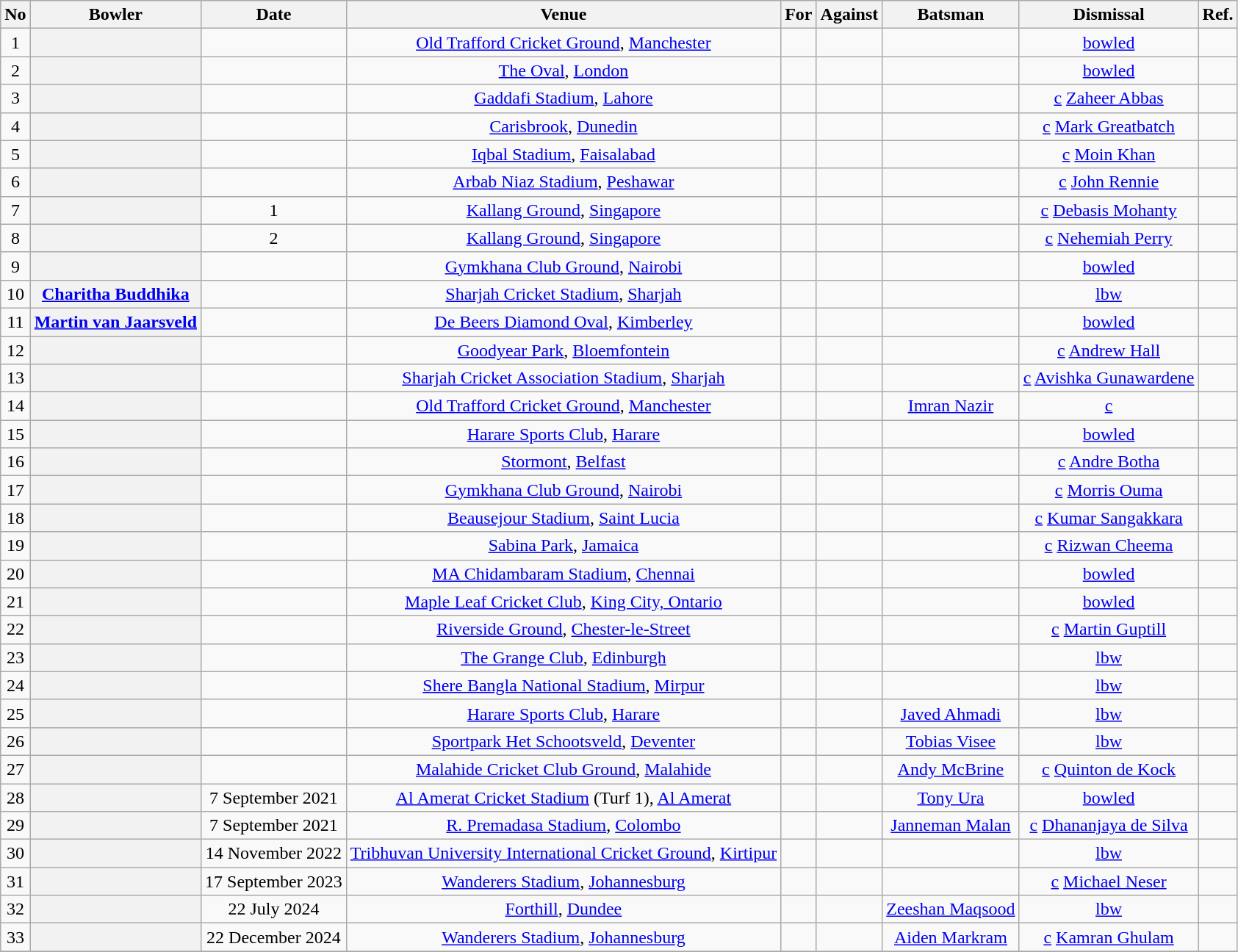<table class="wikitable sortable plainrowheaders" style="text-align:center" style="font-size: 90%">
<tr align=center>
<th>No</th>
<th>Bowler</th>
<th>Date</th>
<th>Venue</th>
<th>For</th>
<th>Against</th>
<th>Batsman</th>
<th>Dismissal</th>
<th class="unsortable">Ref.</th>
</tr>
<tr>
<td>1</td>
<th scope="row"></th>
<td></td>
<td><a href='#'>Old Trafford Cricket Ground</a>, <a href='#'>Manchester</a></td>
<td></td>
<td></td>
<td></td>
<td><a href='#'>bowled</a></td>
<td></td>
</tr>
<tr>
<td>2</td>
<th scope="row"></th>
<td></td>
<td><a href='#'>The Oval</a>, <a href='#'>London</a></td>
<td></td>
<td></td>
<td></td>
<td><a href='#'>bowled</a></td>
<td></td>
</tr>
<tr>
<td>3</td>
<th scope="row"></th>
<td></td>
<td><a href='#'>Gaddafi Stadium</a>, <a href='#'>Lahore</a></td>
<td></td>
<td></td>
<td></td>
<td><a href='#'>c</a> <a href='#'>Zaheer Abbas</a></td>
<td></td>
</tr>
<tr>
<td>4</td>
<th scope="row"></th>
<td></td>
<td><a href='#'>Carisbrook</a>, <a href='#'>Dunedin</a></td>
<td></td>
<td></td>
<td></td>
<td><a href='#'>c</a> <a href='#'>Mark Greatbatch</a></td>
<td></td>
</tr>
<tr>
<td>5</td>
<th scope="row"></th>
<td></td>
<td><a href='#'>Iqbal Stadium</a>, <a href='#'>Faisalabad</a></td>
<td></td>
<td></td>
<td></td>
<td><a href='#'>c</a> <a href='#'>Moin Khan</a></td>
<td></td>
</tr>
<tr>
<td>6</td>
<th scope="row"></th>
<td></td>
<td><a href='#'>Arbab Niaz Stadium</a>, <a href='#'>Peshawar</a></td>
<td></td>
<td></td>
<td></td>
<td><a href='#'>c</a> <a href='#'>John Rennie</a></td>
<td></td>
</tr>
<tr>
<td>7</td>
<th scope="row"></th>
<td><span>1</span></td>
<td><a href='#'>Kallang Ground</a>, <a href='#'>Singapore</a></td>
<td></td>
<td></td>
<td></td>
<td><a href='#'>c</a> <a href='#'>Debasis Mohanty</a></td>
<td></td>
</tr>
<tr>
<td>8</td>
<th scope="row"></th>
<td><span>2</span></td>
<td><a href='#'>Kallang Ground</a>, <a href='#'>Singapore</a></td>
<td></td>
<td></td>
<td></td>
<td><a href='#'>c</a> <a href='#'>Nehemiah Perry</a></td>
<td></td>
</tr>
<tr>
<td>9</td>
<th scope="row"></th>
<td></td>
<td><a href='#'>Gymkhana Club Ground</a>, <a href='#'>Nairobi</a></td>
<td></td>
<td></td>
<td></td>
<td><a href='#'>bowled</a></td>
<td></td>
</tr>
<tr>
<td>10</td>
<th scope="row"><a href='#'>Charitha Buddhika</a></th>
<td></td>
<td><a href='#'>Sharjah Cricket Stadium</a>, <a href='#'>Sharjah</a></td>
<td></td>
<td></td>
<td></td>
<td><a href='#'>lbw</a></td>
<td></td>
</tr>
<tr>
<td>11</td>
<th scope="row"><a href='#'>Martin van Jaarsveld</a></th>
<td></td>
<td><a href='#'>De Beers Diamond Oval</a>, <a href='#'>Kimberley</a></td>
<td></td>
<td></td>
<td></td>
<td><a href='#'>bowled</a></td>
<td></td>
</tr>
<tr>
<td>12</td>
<th scope="row"></th>
<td></td>
<td><a href='#'>Goodyear Park</a>, <a href='#'>Bloemfontein</a></td>
<td></td>
<td></td>
<td></td>
<td><a href='#'>c</a> <a href='#'>Andrew Hall</a></td>
<td></td>
</tr>
<tr>
<td>13</td>
<th scope="row"></th>
<td></td>
<td><a href='#'>Sharjah Cricket Association Stadium</a>, <a href='#'>Sharjah</a></td>
<td></td>
<td></td>
<td></td>
<td><a href='#'>c</a> <a href='#'>Avishka Gunawardene</a></td>
<td></td>
</tr>
<tr>
<td>14</td>
<th scope="row"></th>
<td></td>
<td><a href='#'>Old Trafford Cricket Ground</a>, <a href='#'>Manchester</a></td>
<td></td>
<td></td>
<td><a href='#'>Imran Nazir</a></td>
<td><a href='#'>c</a> </td>
<td></td>
</tr>
<tr>
<td>15</td>
<th scope="row"></th>
<td></td>
<td><a href='#'>Harare Sports Club</a>, <a href='#'>Harare</a></td>
<td></td>
<td></td>
<td></td>
<td><a href='#'>bowled</a></td>
<td></td>
</tr>
<tr>
<td>16</td>
<th scope="row"></th>
<td></td>
<td><a href='#'>Stormont</a>, <a href='#'>Belfast</a></td>
<td></td>
<td></td>
<td></td>
<td><a href='#'>c</a> <a href='#'>Andre Botha</a></td>
<td></td>
</tr>
<tr>
<td>17</td>
<th scope="row"></th>
<td></td>
<td><a href='#'>Gymkhana Club Ground</a>, <a href='#'>Nairobi</a></td>
<td></td>
<td></td>
<td></td>
<td><a href='#'>c</a> <a href='#'>Morris Ouma</a></td>
<td></td>
</tr>
<tr>
<td>18</td>
<th scope="row"></th>
<td></td>
<td><a href='#'>Beausejour Stadium</a>, <a href='#'>Saint Lucia</a></td>
<td></td>
<td></td>
<td></td>
<td><a href='#'>c</a> <a href='#'>Kumar Sangakkara</a></td>
<td></td>
</tr>
<tr>
<td>19</td>
<th scope="row"></th>
<td></td>
<td><a href='#'>Sabina Park</a>, <a href='#'>Jamaica</a></td>
<td></td>
<td></td>
<td></td>
<td><a href='#'>c</a> <a href='#'>Rizwan Cheema</a></td>
<td></td>
</tr>
<tr>
<td>20</td>
<th scope="row"></th>
<td></td>
<td><a href='#'>MA Chidambaram Stadium</a>, <a href='#'>Chennai</a></td>
<td></td>
<td></td>
<td></td>
<td><a href='#'>bowled</a></td>
<td></td>
</tr>
<tr>
<td>21</td>
<th scope="row"></th>
<td></td>
<td><a href='#'>Maple Leaf Cricket Club</a>, <a href='#'>King City, Ontario</a></td>
<td></td>
<td></td>
<td></td>
<td><a href='#'>bowled</a></td>
<td></td>
</tr>
<tr>
<td>22</td>
<th scope="row"></th>
<td></td>
<td><a href='#'>Riverside Ground</a>, <a href='#'>Chester-le-Street</a></td>
<td></td>
<td></td>
<td></td>
<td><a href='#'>c</a> <a href='#'>Martin Guptill</a></td>
<td></td>
</tr>
<tr>
<td>23</td>
<th scope="row"></th>
<td></td>
<td><a href='#'>The Grange Club</a>, <a href='#'>Edinburgh</a></td>
<td></td>
<td></td>
<td></td>
<td><a href='#'>lbw</a></td>
<td></td>
</tr>
<tr>
<td>24</td>
<th scope="row"></th>
<td></td>
<td><a href='#'>Shere Bangla National Stadium</a>, <a href='#'>Mirpur</a></td>
<td></td>
<td></td>
<td></td>
<td><a href='#'>lbw</a></td>
<td></td>
</tr>
<tr>
<td>25</td>
<th scope="row"></th>
<td></td>
<td><a href='#'>Harare Sports Club</a>, <a href='#'>Harare</a></td>
<td></td>
<td></td>
<td><a href='#'>Javed Ahmadi</a></td>
<td><a href='#'>lbw</a></td>
<td></td>
</tr>
<tr>
<td>26</td>
<th scope="row"></th>
<td></td>
<td><a href='#'>Sportpark Het Schootsveld</a>, <a href='#'>Deventer</a></td>
<td></td>
<td></td>
<td><a href='#'>Tobias Visee</a></td>
<td><a href='#'>lbw</a></td>
<td></td>
</tr>
<tr>
<td>27</td>
<th scope="row"></th>
<td></td>
<td><a href='#'>Malahide Cricket Club Ground</a>, <a href='#'>Malahide</a></td>
<td></td>
<td></td>
<td><a href='#'>Andy McBrine</a></td>
<td><a href='#'>c</a> <a href='#'>Quinton de Kock</a></td>
<td></td>
</tr>
<tr>
<td>28</td>
<th scope="row"></th>
<td>7 September 2021</td>
<td><a href='#'>Al Amerat Cricket Stadium</a> (Turf 1), <a href='#'>Al Amerat</a></td>
<td></td>
<td></td>
<td><a href='#'>Tony Ura</a></td>
<td><a href='#'>bowled</a></td>
<td></td>
</tr>
<tr>
<td>29</td>
<th scope="row"></th>
<td>7 September 2021</td>
<td><a href='#'>R. Premadasa Stadium</a>, <a href='#'>Colombo</a></td>
<td></td>
<td></td>
<td><a href='#'>Janneman Malan</a></td>
<td><a href='#'>c</a> <a href='#'>Dhananjaya de Silva</a></td>
<td></td>
</tr>
<tr>
<td>30</td>
<th scope="row"></th>
<td>14 November 2022</td>
<td><a href='#'>Tribhuvan University International Cricket Ground</a>, <a href='#'>Kirtipur</a></td>
<td></td>
<td></td>
<td></td>
<td><a href='#'>lbw</a></td>
<td></td>
</tr>
<tr>
<td>31</td>
<th scope="row"></th>
<td>17 September 2023</td>
<td><a href='#'>Wanderers Stadium</a>, <a href='#'>Johannesburg</a></td>
<td></td>
<td></td>
<td></td>
<td><a href='#'>c</a> <a href='#'>Michael Neser</a></td>
<td></td>
</tr>
<tr>
<td>32</td>
<th scope="row"></th>
<td>22 July 2024</td>
<td><a href='#'>Forthill</a>, <a href='#'>Dundee</a></td>
<td></td>
<td></td>
<td><a href='#'>Zeeshan Maqsood</a></td>
<td><a href='#'>lbw</a></td>
<td></td>
</tr>
<tr>
<td>33</td>
<th scope="row"></th>
<td>22 December 2024</td>
<td><a href='#'>Wanderers Stadium</a>, <a href='#'>Johannesburg</a></td>
<td></td>
<td></td>
<td><a href='#'>Aiden Markram</a></td>
<td><a href='#'>c</a> <a href='#'>Kamran Ghulam</a></td>
<td></td>
</tr>
<tr>
</tr>
</table>
